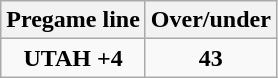<table class="wikitable">
<tr align="center">
<th style=>Pregame line</th>
<th style=>Over/under</th>
</tr>
<tr align="center">
<td><strong>UTAH +4</strong></td>
<td><strong>43</strong></td>
</tr>
</table>
